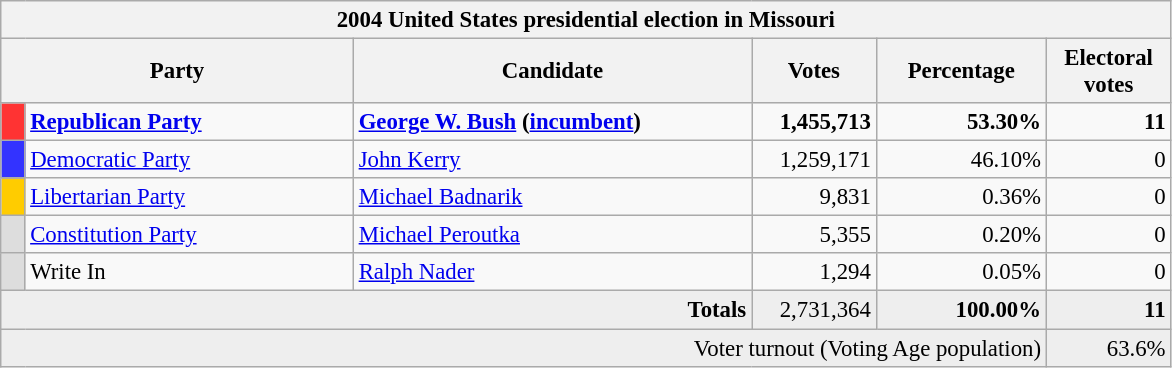<table class="wikitable" style="font-size: 95%;">
<tr>
<th colspan="6">2004 United States presidential election in Missouri</th>
</tr>
<tr>
<th colspan="2" style="width: 15em">Party</th>
<th style="width: 17em">Candidate</th>
<th style="width: 5em">Votes</th>
<th style="width: 7em">Percentage</th>
<th style="width: 5em">Electoral votes</th>
</tr>
<tr>
<th style="background-color:#FF3333; width: 3px"></th>
<td style="width: 130px"><strong><a href='#'>Republican Party</a></strong></td>
<td><strong><a href='#'>George W. Bush</a> (<a href='#'>incumbent</a>)</strong></td>
<td align="right"><strong>1,455,713</strong></td>
<td align="right"><strong>53.30%</strong></td>
<td align="right"><strong>11</strong></td>
</tr>
<tr>
<th style="background-color:#3333FF; width: 3px"></th>
<td style="width: 130px"><a href='#'>Democratic Party</a></td>
<td><a href='#'>John Kerry</a></td>
<td align="right">1,259,171</td>
<td align="right">46.10%</td>
<td align="right">0</td>
</tr>
<tr>
<th style="background-color:#FC0; width: 3px"></th>
<td style="width: 130px"><a href='#'>Libertarian Party</a></td>
<td><a href='#'>Michael Badnarik</a></td>
<td align="right">9,831</td>
<td align="right">0.36%</td>
<td align="right">0</td>
</tr>
<tr>
<th style="background-color:#DDDDDD; width: 3px"></th>
<td style="width: 130px"><a href='#'>Constitution Party</a></td>
<td><a href='#'>Michael Peroutka</a></td>
<td align="right">5,355</td>
<td align="right">0.20%</td>
<td align="right">0</td>
</tr>
<tr>
<th style="background-color:#DDDDDD; width: 3px"></th>
<td style="width: 130px">Write In</td>
<td><a href='#'>Ralph Nader</a></td>
<td align="right">1,294</td>
<td align="right">0.05%</td>
<td align="right">0</td>
</tr>
<tr bgcolor="#EEEEEE">
<td colspan="3" align="right"><strong>Totals</strong></td>
<td align="right">2,731,364</td>
<td align="right"><strong>100.00%</strong></td>
<td align="right"><strong>11</strong></td>
</tr>
<tr bgcolor="#EEEEEE">
<td colspan="5" align="right">Voter turnout (Voting Age population)</td>
<td colspan="1" align="right">63.6%</td>
</tr>
</table>
